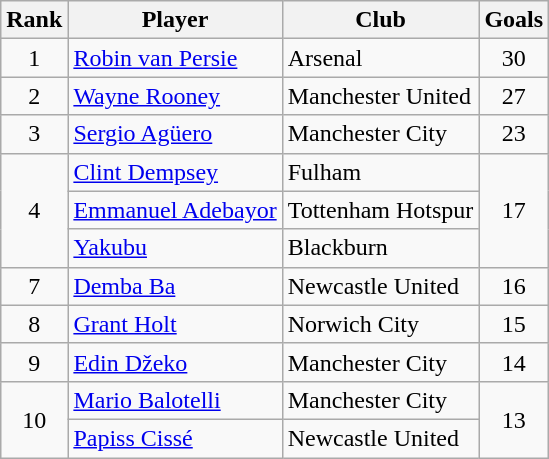<table class="wikitable" style="text-align:center">
<tr>
<th>Rank</th>
<th>Player</th>
<th>Club</th>
<th>Goals</th>
</tr>
<tr>
<td>1</td>
<td style="text-align:left;"> <a href='#'>Robin van Persie</a></td>
<td style="text-align:left;">Arsenal</td>
<td>30</td>
</tr>
<tr>
<td>2</td>
<td align="left"> <a href='#'>Wayne Rooney</a></td>
<td style="text-align:left;">Manchester United</td>
<td>27</td>
</tr>
<tr>
<td>3</td>
<td style="text-align:left;"> <a href='#'>Sergio Agüero</a></td>
<td style="text-align:left;">Manchester City</td>
<td>23</td>
</tr>
<tr>
<td rowspan=3>4</td>
<td align="left"> <a href='#'>Clint Dempsey</a></td>
<td style="text-align:left;">Fulham</td>
<td rowspan=3>17</td>
</tr>
<tr>
<td align="left"> <a href='#'>Emmanuel Adebayor</a></td>
<td style="text-align:left;">Tottenham Hotspur</td>
</tr>
<tr>
<td align="left"> <a href='#'>Yakubu</a></td>
<td style="text-align:left;">Blackburn</td>
</tr>
<tr>
<td>7</td>
<td align="left"> <a href='#'>Demba Ba</a></td>
<td style="text-align:left;">Newcastle United</td>
<td>16</td>
</tr>
<tr>
<td>8</td>
<td align="left"> <a href='#'>Grant Holt</a></td>
<td style="text-align:left;">Norwich City</td>
<td>15</td>
</tr>
<tr>
<td>9</td>
<td align="left"> <a href='#'>Edin Džeko</a></td>
<td style="text-align:left;">Manchester City</td>
<td>14</td>
</tr>
<tr>
<td rowspan="2">10</td>
<td align="left"> <a href='#'>Mario Balotelli</a></td>
<td align="left">Manchester City</td>
<td rowspan="2">13</td>
</tr>
<tr>
<td align="left"> <a href='#'>Papiss Cissé</a></td>
<td align="left">Newcastle United</td>
</tr>
</table>
